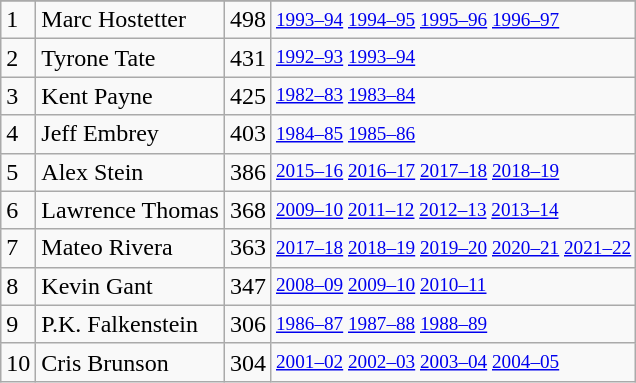<table class="wikitable">
<tr>
</tr>
<tr>
<td>1</td>
<td>Marc Hostetter</td>
<td>498</td>
<td style="font-size:80%;"><a href='#'>1993–94</a> <a href='#'>1994–95</a> <a href='#'>1995–96</a> <a href='#'>1996–97</a></td>
</tr>
<tr>
<td>2</td>
<td>Tyrone Tate</td>
<td>431</td>
<td style="font-size:80%;"><a href='#'>1992–93</a> <a href='#'>1993–94</a></td>
</tr>
<tr>
<td>3</td>
<td>Kent Payne</td>
<td>425</td>
<td style="font-size:80%;"><a href='#'>1982–83</a> <a href='#'>1983–84</a></td>
</tr>
<tr>
<td>4</td>
<td>Jeff Embrey</td>
<td>403</td>
<td style="font-size:80%;"><a href='#'>1984–85</a> <a href='#'>1985–86</a></td>
</tr>
<tr>
<td>5</td>
<td>Alex Stein</td>
<td>386</td>
<td style="font-size:80%;"><a href='#'>2015–16</a> <a href='#'>2016–17</a> <a href='#'>2017–18</a> <a href='#'>2018–19</a></td>
</tr>
<tr>
<td>6</td>
<td>Lawrence Thomas</td>
<td>368</td>
<td style="font-size:80%;"><a href='#'>2009–10</a> <a href='#'>2011–12</a> <a href='#'>2012–13</a> <a href='#'>2013–14</a></td>
</tr>
<tr>
<td>7</td>
<td>Mateo Rivera</td>
<td>363</td>
<td style="font-size:80%;"><a href='#'>2017–18</a> <a href='#'>2018–19</a> <a href='#'>2019–20</a> <a href='#'>2020–21</a> <a href='#'>2021–22</a></td>
</tr>
<tr>
<td>8</td>
<td>Kevin Gant</td>
<td>347</td>
<td style="font-size:80%;"><a href='#'>2008–09</a> <a href='#'>2009–10</a> <a href='#'>2010–11</a></td>
</tr>
<tr>
<td>9</td>
<td>P.K. Falkenstein</td>
<td>306</td>
<td style="font-size:80%;"><a href='#'>1986–87</a> <a href='#'>1987–88</a> <a href='#'>1988–89</a></td>
</tr>
<tr>
<td>10</td>
<td>Cris Brunson</td>
<td>304</td>
<td style="font-size:80%;"><a href='#'>2001–02</a> <a href='#'>2002–03</a> <a href='#'>2003–04</a> <a href='#'>2004–05</a></td>
</tr>
</table>
